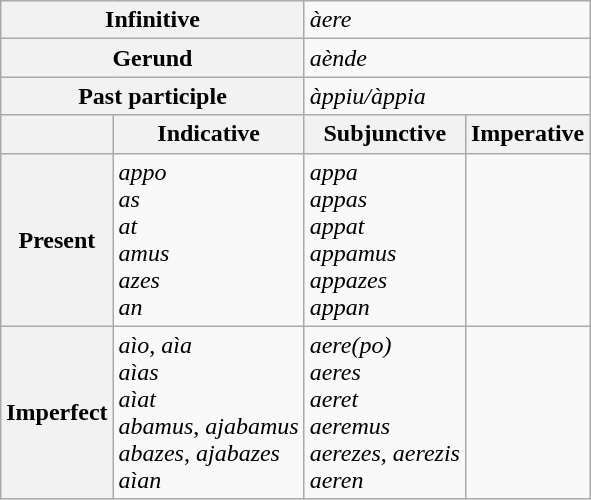<table class="wikitable">
<tr>
<th colspan=2>Infinitive</th>
<td colspan=2><em>àere</em></td>
</tr>
<tr>
<th colspan=2>Gerund</th>
<td colspan=2><em>aènde</em></td>
</tr>
<tr>
<th colspan=2>Past participle</th>
<td colspan=2><em>àppiu/àppia</em></td>
</tr>
<tr>
<th></th>
<th>Indicative</th>
<th>Subjunctive</th>
<th>Imperative</th>
</tr>
<tr>
<th>Present</th>
<td><em>appo</em><br><em>as</em><br><em>at</em><br><em>amus</em><br><em>azes</em><br><em>an</em></td>
<td><em>appa</em><br><em>appas</em><br><em>appat</em><br><em>appamus</em><br><em>appazes</em><br><em>appan</em></td>
<td></td>
</tr>
<tr>
<th>Imperfect</th>
<td><em>aìo</em>, <em>aìa</em><br><em>aìas</em><br><em>aìat</em><br><em>abamus</em>, <em>ajabamus</em><br><em>abazes</em>, <em>ajabazes</em><br><em>aìan</em></td>
<td><em>aere(po)</em><br><em>aeres</em><br><em>aeret</em><br><em>aeremus</em><br><em>aerezes</em>, <em>aerezis</em><br><em>aeren</em></td>
<td></td>
</tr>
</table>
